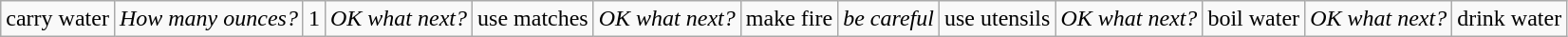<table class="wikitable sortable">
<tr>
<td>carry water</td>
<td><em>How many ounces?</em></td>
<td>1</td>
<td><em>OK what next?</em></td>
<td>use matches</td>
<td><em>OK what next?</em></td>
<td>make fire</td>
<td><em>be careful</em></td>
<td>use utensils</td>
<td><em>OK what next?</em></td>
<td>boil water</td>
<td><em>OK what next?</em></td>
<td>drink water</td>
</tr>
</table>
